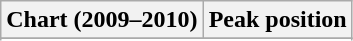<table class=wikitable>
<tr>
<th>Chart (2009–2010)</th>
<th>Peak position</th>
</tr>
<tr>
</tr>
<tr>
</tr>
<tr>
</tr>
<tr>
</tr>
<tr>
</tr>
<tr>
</tr>
<tr>
</tr>
<tr>
</tr>
</table>
